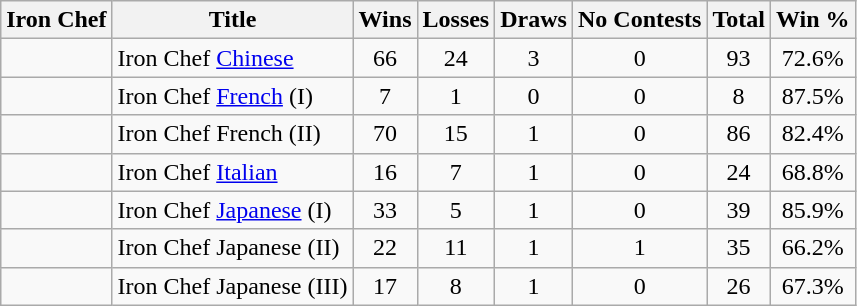<table class="wikitable sortable">
<tr>
<th>Iron Chef</th>
<th>Title</th>
<th>Wins</th>
<th>Losses</th>
<th>Draws</th>
<th>No Contests</th>
<th>Total</th>
<th>Win %</th>
</tr>
<tr>
<td> </td>
<td>Iron Chef <a href='#'>Chinese</a></td>
<td align="center">66</td>
<td align="center">24</td>
<td align="center">3</td>
<td align="center">0</td>
<td align="center">93</td>
<td align="center">72.6%</td>
</tr>
<tr>
<td> </td>
<td>Iron Chef <a href='#'>French</a> (I)</td>
<td align="center">7</td>
<td align="center">1</td>
<td align="center">0</td>
<td align="center">0</td>
<td align="center">8</td>
<td align="center">87.5%</td>
</tr>
<tr>
<td> </td>
<td>Iron Chef French (II)</td>
<td align="center">70</td>
<td align="center">15</td>
<td align="center">1</td>
<td align="center">0</td>
<td align="center">86</td>
<td align="center">82.4%</td>
</tr>
<tr>
<td> </td>
<td>Iron Chef <a href='#'>Italian</a></td>
<td align="center">16</td>
<td align="center">7</td>
<td align="center">1</td>
<td align="center">0</td>
<td align="center">24</td>
<td align="center">68.8%</td>
</tr>
<tr>
<td> </td>
<td>Iron Chef <a href='#'>Japanese</a> (I)</td>
<td align="center">33</td>
<td align="center">5</td>
<td align="center">1</td>
<td align="center">0</td>
<td align="center">39</td>
<td align="center">85.9%</td>
</tr>
<tr>
<td> </td>
<td>Iron Chef Japanese (II)</td>
<td align="center">22</td>
<td align="center">11</td>
<td align="center">1</td>
<td align="center">1</td>
<td align="center">35</td>
<td align="center">66.2%</td>
</tr>
<tr>
<td> </td>
<td>Iron Chef Japanese (III)</td>
<td align="center">17</td>
<td align="center">8</td>
<td align="center">1</td>
<td align="center">0</td>
<td align="center">26</td>
<td align="center">67.3%</td>
</tr>
</table>
